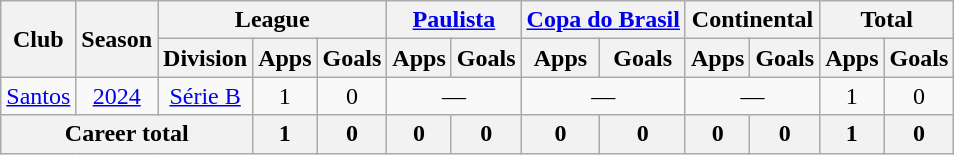<table class="wikitable" style="text-align: center;">
<tr>
<th rowspan="2">Club</th>
<th rowspan="2">Season</th>
<th colspan="3">League</th>
<th colspan="2"><a href='#'>Paulista</a></th>
<th colspan="2"><a href='#'>Copa do Brasil</a></th>
<th colspan="2">Continental</th>
<th colspan="2">Total</th>
</tr>
<tr>
<th>Division</th>
<th>Apps</th>
<th>Goals</th>
<th>Apps</th>
<th>Goals</th>
<th>Apps</th>
<th>Goals</th>
<th>Apps</th>
<th>Goals</th>
<th>Apps</th>
<th>Goals</th>
</tr>
<tr>
<td><a href='#'>Santos</a></td>
<td><a href='#'>2024</a></td>
<td><a href='#'>Série B</a></td>
<td>1</td>
<td>0</td>
<td colspan="2">—</td>
<td colspan="2">—</td>
<td colspan="2">—</td>
<td>1</td>
<td>0</td>
</tr>
<tr>
<th colspan="3">Career total</th>
<th>1</th>
<th>0</th>
<th>0</th>
<th>0</th>
<th>0</th>
<th>0</th>
<th>0</th>
<th>0</th>
<th>1</th>
<th>0</th>
</tr>
</table>
